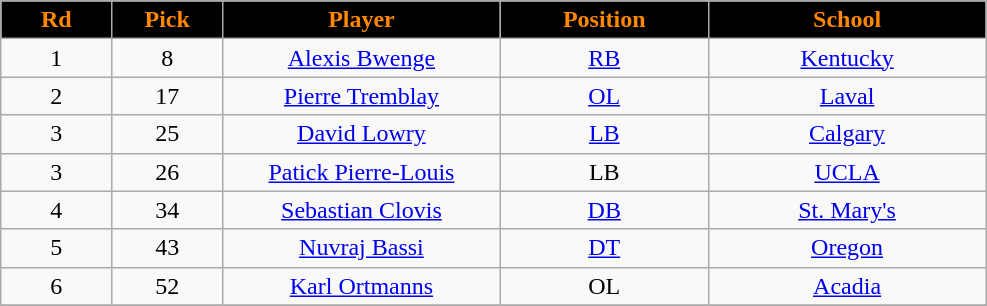<table class="wikitable sortable">
<tr>
<th style="background:black;color:#FF8800;"  width="8%">Rd</th>
<th style="background:black;color:#FF8800;"  width="8%">Pick</th>
<th style="background:black;color:#FF8800;"  width="20%">Player</th>
<th style="background:black;color:#FF8800;"  width="15%">Position</th>
<th style="background:black;color:#FF8800;"  width="20%">School</th>
</tr>
<tr align="center">
<td align=center>1</td>
<td>8</td>
<td><a href='#'>Alexis Bwenge</a></td>
<td><a href='#'>RB</a></td>
<td><a href='#'>Kentucky</a></td>
</tr>
<tr align="center">
<td align=center>2</td>
<td>17</td>
<td><a href='#'>Pierre Tremblay</a></td>
<td><a href='#'>OL</a></td>
<td><a href='#'>Laval</a></td>
</tr>
<tr align="center">
<td align=center>3</td>
<td>25</td>
<td><a href='#'>David Lowry</a></td>
<td><a href='#'>LB</a></td>
<td><a href='#'>Calgary</a></td>
</tr>
<tr align="center">
<td align=center>3</td>
<td>26</td>
<td><a href='#'>Patick Pierre-Louis</a></td>
<td>LB</td>
<td><a href='#'>UCLA</a></td>
</tr>
<tr align="center">
<td align=center>4</td>
<td>34</td>
<td><a href='#'>Sebastian Clovis</a></td>
<td><a href='#'>DB</a></td>
<td><a href='#'>St. Mary's</a></td>
</tr>
<tr align="center">
<td align=center>5</td>
<td>43</td>
<td><a href='#'>Nuvraj Bassi</a></td>
<td><a href='#'>DT</a></td>
<td><a href='#'>Oregon</a></td>
</tr>
<tr align="center">
<td align=center>6</td>
<td>52</td>
<td><a href='#'>Karl Ortmanns</a></td>
<td>OL</td>
<td><a href='#'>Acadia</a></td>
</tr>
<tr>
</tr>
</table>
